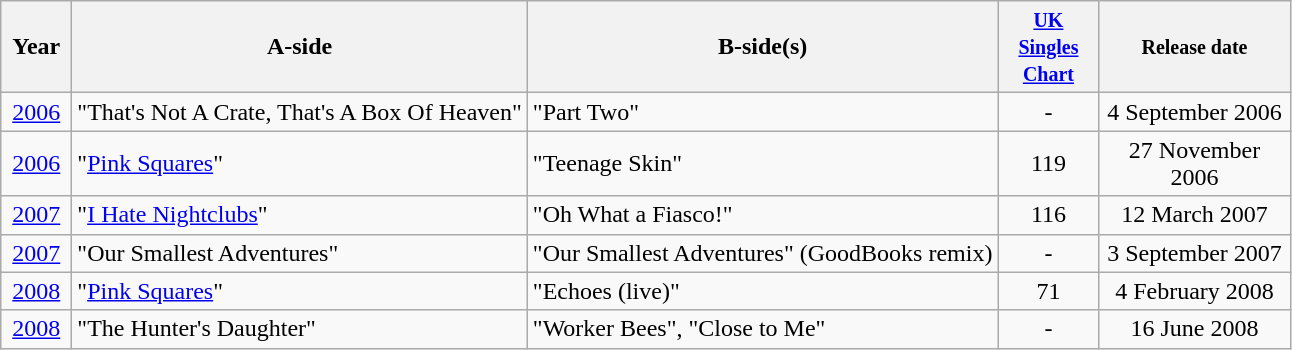<table class="wikitable">
<tr>
<th width="40">Year</th>
<th>A-side</th>
<th>B-side(s)</th>
<th width="60"><small><a href='#'>UK Singles Chart</a></small></th>
<th width="120"><small>Release date</small></th>
</tr>
<tr>
<td align="center"><a href='#'>2006</a></td>
<td>"That's Not A Crate, That's A Box Of Heaven"</td>
<td>"Part Two"</td>
<td align="center">-</td>
<td align="center">4 September 2006</td>
</tr>
<tr>
<td align="center"><a href='#'>2006</a></td>
<td>"<a href='#'>Pink Squares</a>"</td>
<td>"Teenage Skin"</td>
<td align="center">119</td>
<td align="center">27 November 2006</td>
</tr>
<tr>
<td align="center"><a href='#'>2007</a></td>
<td>"<a href='#'>I Hate Nightclubs</a>"</td>
<td>"Oh What a Fiasco!"</td>
<td align="center">116</td>
<td align="center">12 March 2007</td>
</tr>
<tr>
<td align="center"><a href='#'>2007</a></td>
<td>"Our Smallest Adventures"</td>
<td>"Our Smallest Adventures" (GoodBooks remix)</td>
<td align="center">-</td>
<td align="center">3 September 2007</td>
</tr>
<tr>
<td align="center"><a href='#'>2008</a></td>
<td>"<a href='#'>Pink Squares</a>"</td>
<td>"Echoes (live)"</td>
<td align="center">71</td>
<td align="center">4 February 2008</td>
</tr>
<tr>
<td align="center"><a href='#'>2008</a></td>
<td>"The Hunter's Daughter"</td>
<td>"Worker Bees", "Close to Me"</td>
<td align="center">-</td>
<td align="center">16 June 2008</td>
</tr>
</table>
